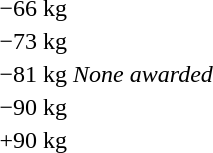<table>
<tr>
<td rowspan=2>−66 kg</td>
<td rowspan=2></td>
<td rowspan=2></td>
<td></td>
</tr>
<tr>
<td></td>
</tr>
<tr>
<td rowspan=2>−73 kg</td>
<td rowspan=2></td>
<td rowspan=2></td>
<td></td>
</tr>
<tr>
<td></td>
</tr>
<tr>
<td rowspan=2>−81 kg</td>
<td rowspan=2><em>None awarded</em></td>
<td rowspan=2></td>
<td></td>
</tr>
<tr>
<td></td>
</tr>
<tr>
<td rowspan=2>−90 kg</td>
<td rowspan=2></td>
<td rowspan=2></td>
<td></td>
</tr>
<tr>
<td></td>
</tr>
<tr>
<td rowspan=2>+90 kg</td>
<td rowspan=2></td>
<td rowspan=2></td>
<td></td>
</tr>
<tr>
<td></td>
</tr>
</table>
